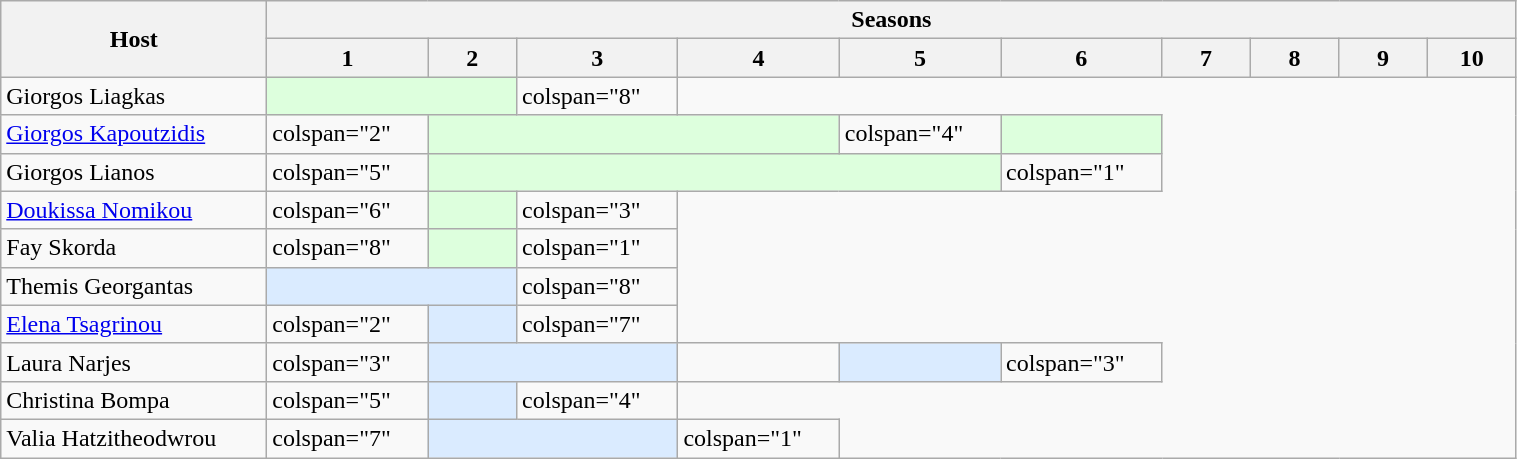<table class="wikitable" style="width:80%">
<tr>
<th rowspan="2" style="width:135px">Host</th>
<th colspan="10">Seasons</th>
</tr>
<tr>
<th style="width:40px">1</th>
<th style="width:40px">2</th>
<th style="width:40px">3</th>
<th style="width:40px">4</th>
<th style="width:40px">5</th>
<th style="width:40px">6</th>
<th style="width:40px">7</th>
<th style="width:40px">8</th>
<th style="width:40px">9</th>
<th style="width:40px">10</th>
</tr>
<tr>
<td>Giorgos Liagkas</td>
<td colspan="2" style="background:#ddffdd"></td>
<td>colspan="8" </td>
</tr>
<tr>
<td><a href='#'>Giorgos Kapoutzidis</a></td>
<td>colspan="2" </td>
<td colspan="3" style="background:#ddffdd"></td>
<td>colspan="4" </td>
<td colspan="1" style="background:#ddffdd"></td>
</tr>
<tr>
<td>Giorgos Lianos</td>
<td>colspan="5" </td>
<td colspan="4" style="background:#ddffdd;"></td>
<td>colspan="1" </td>
</tr>
<tr>
<td><a href='#'>Doukissa Nomikou</a></td>
<td>colspan="6" </td>
<td style="background:#ddffdd"></td>
<td>colspan="3" </td>
</tr>
<tr>
<td>Fay Skorda</td>
<td>colspan="8" </td>
<td style="background:#ddffdd"></td>
<td>colspan="1" </td>
</tr>
<tr>
<td>Themis Georgantas</td>
<td colspan="2" style="background:#DAEBFF"></td>
<td>colspan="8" </td>
</tr>
<tr>
<td><a href='#'>Elena Tsagrinou</a></td>
<td>colspan="2" </td>
<td style="background:#DAEBFF"></td>
<td>colspan="7" </td>
</tr>
<tr>
<td>Laura Narjes</td>
<td>colspan="3" </td>
<td colspan="2" style="background:#DAEBFF"></td>
<td></td>
<td style="background:#DAEBFF"></td>
<td>colspan="3" </td>
</tr>
<tr>
<td>Christina Bompa</td>
<td>colspan="5" </td>
<td style="background:#DAEBFF"></td>
<td>colspan="4" </td>
</tr>
<tr>
<td>Valia Hatzitheodwrou</td>
<td>colspan="7" </td>
<td colspan="2" style="background:#DAEBFF"></td>
<td>colspan="1" </td>
</tr>
</table>
